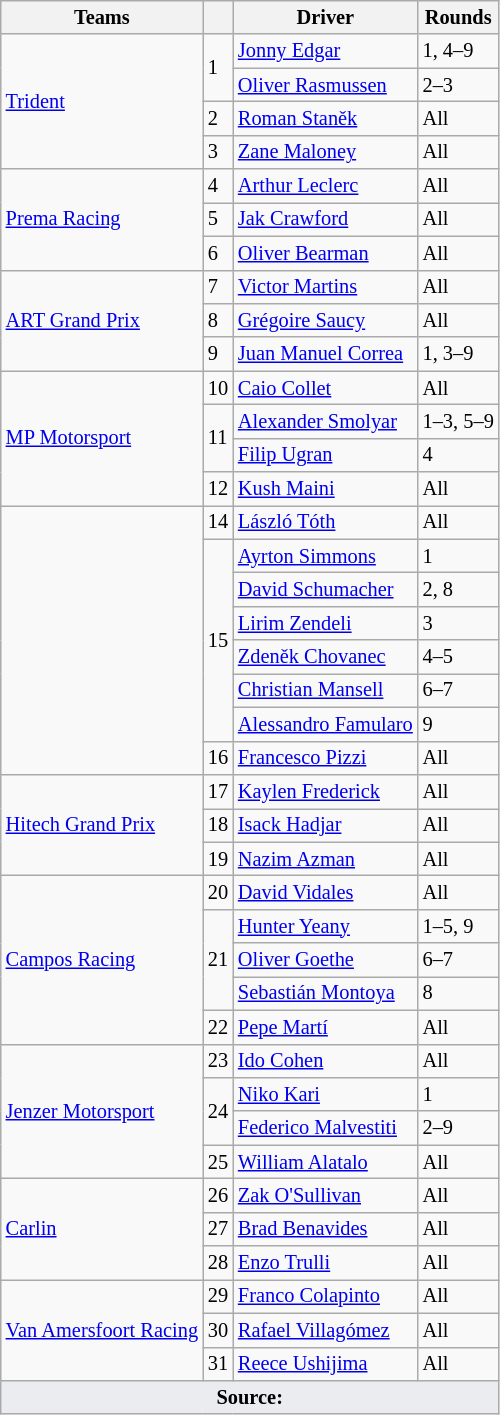<table class="wikitable" style="font-size: 85%;">
<tr>
<th>Teams</th>
<th></th>
<th>Driver</th>
<th>Rounds</th>
</tr>
<tr>
<td rowspan="4"> <a href='#'>Trident</a></td>
<td rowspan="2">1</td>
<td> <a href='#'>Jonny Edgar</a></td>
<td>1, 4–9</td>
</tr>
<tr>
<td> <a href='#'>Oliver Rasmussen</a></td>
<td>2–3</td>
</tr>
<tr>
<td>2</td>
<td> <a href='#'>Roman Staněk</a></td>
<td>All</td>
</tr>
<tr>
<td>3</td>
<td> <a href='#'>Zane Maloney</a></td>
<td>All</td>
</tr>
<tr>
<td rowspan="3"> <a href='#'>Prema Racing</a></td>
<td>4</td>
<td> <a href='#'>Arthur Leclerc</a></td>
<td>All</td>
</tr>
<tr>
<td>5</td>
<td> <a href='#'>Jak Crawford</a></td>
<td>All</td>
</tr>
<tr>
<td>6</td>
<td> <a href='#'>Oliver Bearman</a></td>
<td>All</td>
</tr>
<tr>
<td rowspan="3"> <a href='#'>ART Grand Prix</a></td>
<td>7</td>
<td> <a href='#'>Victor Martins</a></td>
<td>All</td>
</tr>
<tr>
<td>8</td>
<td> <a href='#'>Grégoire Saucy</a></td>
<td>All</td>
</tr>
<tr>
<td>9</td>
<td nowrap> <a href='#'>Juan Manuel Correa</a></td>
<td>1, 3–9</td>
</tr>
<tr>
<td rowspan="4"> <a href='#'>MP Motorsport</a></td>
<td>10</td>
<td> <a href='#'>Caio Collet</a></td>
<td>All</td>
</tr>
<tr>
<td rowspan="2">11</td>
<td> <a href='#'>Alexander Smolyar</a></td>
<td nowrap>1–3, 5–9</td>
</tr>
<tr>
<td> <a href='#'>Filip Ugran</a></td>
<td>4</td>
</tr>
<tr>
<td>12</td>
<td> <a href='#'>Kush Maini</a></td>
<td>All</td>
</tr>
<tr>
<td rowspan="8"></td>
<td>14</td>
<td> <a href='#'>László Tóth</a></td>
<td>All</td>
</tr>
<tr>
<td rowspan=6>15</td>
<td> <a href='#'>Ayrton Simmons</a></td>
<td>1</td>
</tr>
<tr>
<td> <a href='#'>David Schumacher</a></td>
<td>2, 8</td>
</tr>
<tr>
<td> <a href='#'>Lirim Zendeli</a></td>
<td>3</td>
</tr>
<tr>
<td> <a href='#'>Zdeněk Chovanec</a></td>
<td>4–5</td>
</tr>
<tr>
<td> <a href='#'>Christian Mansell</a></td>
<td>6–7</td>
</tr>
<tr>
<td nowrap> <a href='#'>Alessandro Famularo</a></td>
<td>9</td>
</tr>
<tr>
<td>16</td>
<td> <a href='#'>Francesco Pizzi</a></td>
<td>All</td>
</tr>
<tr>
<td rowspan="3"> <a href='#'>Hitech Grand Prix</a></td>
<td>17</td>
<td> <a href='#'>Kaylen Frederick</a></td>
<td>All</td>
</tr>
<tr>
<td>18</td>
<td> <a href='#'>Isack Hadjar</a></td>
<td>All</td>
</tr>
<tr>
<td>19</td>
<td> <a href='#'>Nazim Azman</a></td>
<td>All</td>
</tr>
<tr>
<td rowspan="5"> <a href='#'>Campos Racing</a></td>
<td>20</td>
<td> <a href='#'>David Vidales</a></td>
<td>All</td>
</tr>
<tr>
<td rowspan="3">21</td>
<td> <a href='#'>Hunter Yeany</a></td>
<td>1–5, 9</td>
</tr>
<tr>
<td> <a href='#'>Oliver Goethe</a></td>
<td>6–7</td>
</tr>
<tr>
<td> <a href='#'>Sebastián Montoya</a></td>
<td>8</td>
</tr>
<tr>
<td>22</td>
<td> <a href='#'>Pepe Martí</a></td>
<td>All</td>
</tr>
<tr>
<td rowspan="4"> <a href='#'>Jenzer Motorsport</a></td>
<td>23</td>
<td> <a href='#'>Ido Cohen</a></td>
<td>All</td>
</tr>
<tr>
<td rowspan=2>24</td>
<td> <a href='#'>Niko Kari</a></td>
<td>1</td>
</tr>
<tr>
<td> <a href='#'>Federico Malvestiti</a></td>
<td>2–9</td>
</tr>
<tr>
<td>25</td>
<td> <a href='#'>William Alatalo</a></td>
<td>All</td>
</tr>
<tr>
<td rowspan="3"> <a href='#'>Carlin</a></td>
<td>26</td>
<td> <a href='#'>Zak O'Sullivan</a></td>
<td>All</td>
</tr>
<tr>
<td>27</td>
<td> <a href='#'>Brad Benavides</a></td>
<td>All</td>
</tr>
<tr>
<td>28</td>
<td> <a href='#'>Enzo Trulli</a></td>
<td>All</td>
</tr>
<tr>
<td rowspan="3"> <a href='#'>Van Amersfoort Racing</a></td>
<td>29</td>
<td> <a href='#'>Franco Colapinto</a></td>
<td>All</td>
</tr>
<tr>
<td>30</td>
<td> <a href='#'>Rafael Villagómez</a></td>
<td>All</td>
</tr>
<tr>
<td>31</td>
<td> <a href='#'>Reece Ushijima</a></td>
<td>All</td>
</tr>
<tr>
<td colspan="4" style="background-color:#EAECF0; text-align:center"><strong>Source:</strong></td>
</tr>
</table>
